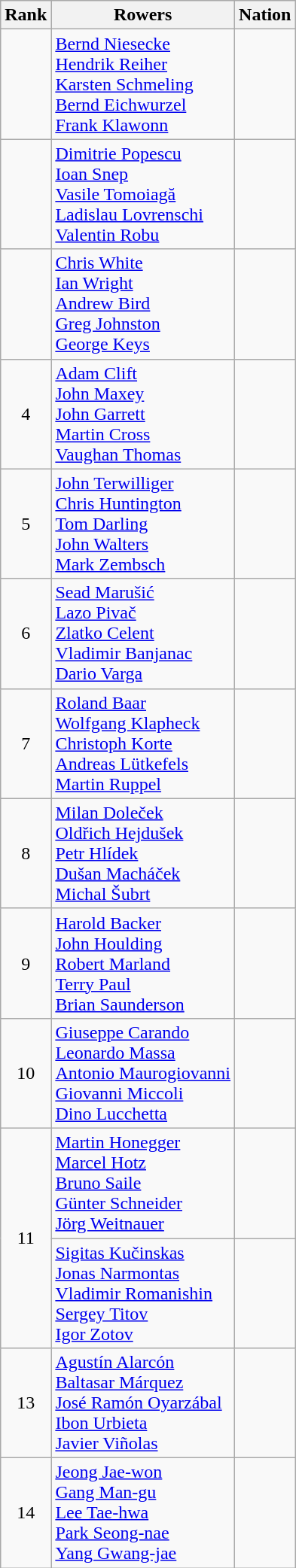<table class="wikitable sortable" style="text-align:center">
<tr>
<th>Rank</th>
<th>Rowers</th>
<th>Nation</th>
</tr>
<tr>
<td></td>
<td align=left><a href='#'>Bernd Niesecke</a><br><a href='#'>Hendrik Reiher</a><br><a href='#'>Karsten Schmeling</a><br><a href='#'>Bernd Eichwurzel</a><br><a href='#'>Frank Klawonn</a></td>
<td align=left></td>
</tr>
<tr>
<td></td>
<td align=left><a href='#'>Dimitrie Popescu</a><br><a href='#'>Ioan Snep</a><br><a href='#'>Vasile Tomoiagă</a><br><a href='#'>Ladislau Lovrenschi</a><br><a href='#'>Valentin Robu</a></td>
<td align=left></td>
</tr>
<tr>
<td></td>
<td align=left><a href='#'>Chris White</a><br><a href='#'>Ian Wright</a><br><a href='#'>Andrew Bird</a><br><a href='#'>Greg Johnston</a><br><a href='#'>George Keys</a></td>
<td align=left></td>
</tr>
<tr>
<td>4</td>
<td align=left><a href='#'>Adam Clift</a><br><a href='#'>John Maxey</a><br><a href='#'>John Garrett</a><br><a href='#'>Martin Cross</a><br><a href='#'>Vaughan Thomas</a></td>
<td align=left></td>
</tr>
<tr>
<td>5</td>
<td align=left><a href='#'>John Terwilliger</a><br><a href='#'>Chris Huntington</a><br><a href='#'>Tom Darling</a><br><a href='#'>John Walters</a><br><a href='#'>Mark Zembsch</a></td>
<td align=left></td>
</tr>
<tr>
<td>6</td>
<td align=left><a href='#'>Sead Marušić</a><br><a href='#'>Lazo Pivač</a><br><a href='#'>Zlatko Celent</a><br><a href='#'>Vladimir Banjanac</a><br><a href='#'>Dario Varga</a></td>
<td align=left></td>
</tr>
<tr>
<td>7</td>
<td align=left><a href='#'>Roland Baar</a><br><a href='#'>Wolfgang Klapheck</a><br><a href='#'>Christoph Korte</a><br><a href='#'>Andreas Lütkefels</a><br><a href='#'>Martin Ruppel</a></td>
<td align=left></td>
</tr>
<tr>
<td>8</td>
<td align=left><a href='#'>Milan Doleček</a><br><a href='#'>Oldřich Hejdušek</a><br><a href='#'>Petr Hlídek</a><br><a href='#'>Dušan Macháček</a><br><a href='#'>Michal Šubrt</a></td>
<td align=left></td>
</tr>
<tr>
<td>9</td>
<td align=left><a href='#'>Harold Backer</a><br><a href='#'>John Houlding</a><br><a href='#'>Robert Marland</a><br><a href='#'>Terry Paul</a><br><a href='#'>Brian Saunderson</a></td>
<td align=left></td>
</tr>
<tr>
<td>10</td>
<td align=left><a href='#'>Giuseppe Carando</a><br><a href='#'>Leonardo Massa</a><br><a href='#'>Antonio Maurogiovanni</a><br><a href='#'>Giovanni Miccoli</a><br><a href='#'>Dino Lucchetta</a></td>
<td align=left></td>
</tr>
<tr>
<td rowspan=2>11</td>
<td align=left><a href='#'>Martin Honegger</a><br><a href='#'>Marcel Hotz</a><br><a href='#'>Bruno Saile</a><br><a href='#'>Günter Schneider</a><br><a href='#'>Jörg Weitnauer</a></td>
<td align=left></td>
</tr>
<tr>
<td align=left><a href='#'>Sigitas Kučinskas</a><br><a href='#'>Jonas Narmontas</a><br><a href='#'>Vladimir Romanishin</a><br><a href='#'>Sergey Titov</a><br><a href='#'>Igor Zotov</a></td>
<td align=left></td>
</tr>
<tr>
<td>13</td>
<td align=left><a href='#'>Agustín Alarcón</a><br><a href='#'>Baltasar Márquez</a><br><a href='#'>José Ramón Oyarzábal</a><br><a href='#'>Ibon Urbieta</a><br><a href='#'>Javier Viñolas</a></td>
<td align=left></td>
</tr>
<tr>
<td>14</td>
<td align=left><a href='#'>Jeong Jae-won</a><br><a href='#'>Gang Man-gu</a><br><a href='#'>Lee Tae-hwa</a><br><a href='#'>Park Seong-nae</a><br><a href='#'>Yang Gwang-jae</a></td>
<td align=left></td>
</tr>
</table>
